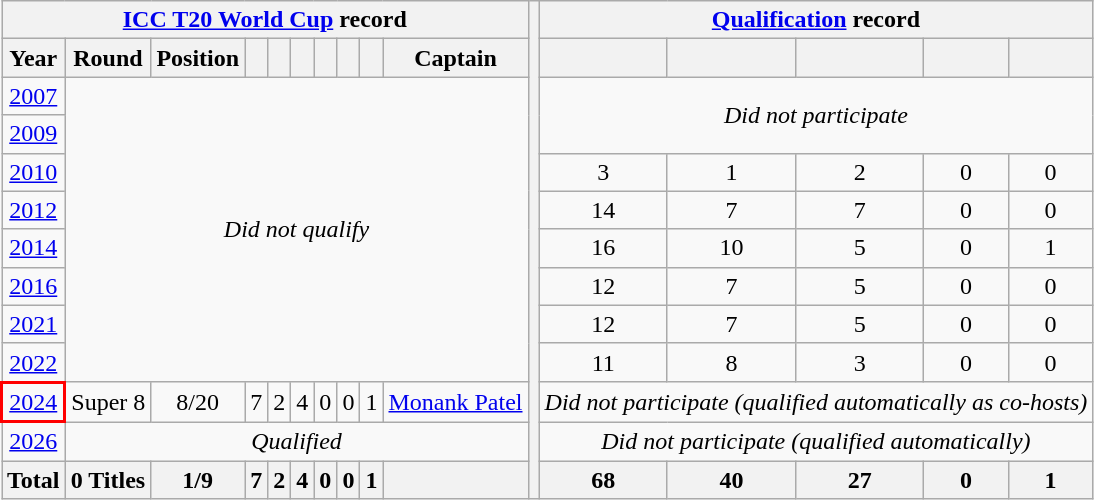<table class="wikitable" style="text-align: center;">
<tr>
<th colspan=10><a href='#'>ICC T20 World Cup</a> record</th>
<th rowspan="14"></th>
<th colspan=5><a href='#'>Qualification</a> record</th>
</tr>
<tr>
<th scope="col">Year</th>
<th scope="col">Round</th>
<th scope="col">Position</th>
<th scope="col"></th>
<th scope="col"></th>
<th scope="col"></th>
<th scope="col"></th>
<th scope="col"></th>
<th scope="col"></th>
<th scope="col">Captain</th>
<th scope="col"></th>
<th scope="col"></th>
<th scope="col"></th>
<th scope="col"></th>
<th scope="col"></th>
</tr>
<tr>
<td> <a href='#'>2007</a></td>
<td colspan="9" rowspan="8"><em>Did not qualify</em></td>
<td colspan="5" rowspan="2"><em>Did not participate</em></td>
</tr>
<tr>
<td> <a href='#'>2009</a></td>
</tr>
<tr>
<td> <a href='#'>2010</a></td>
<td>3</td>
<td>1</td>
<td>2</td>
<td>0</td>
<td>0</td>
</tr>
<tr>
<td> <a href='#'>2012</a></td>
<td>14</td>
<td>7</td>
<td>7</td>
<td>0</td>
<td>0</td>
</tr>
<tr>
<td> <a href='#'>2014</a></td>
<td>16</td>
<td>10</td>
<td>5</td>
<td>0</td>
<td>1</td>
</tr>
<tr>
<td> <a href='#'>2016</a></td>
<td>12</td>
<td>7</td>
<td>5</td>
<td>0</td>
<td>0</td>
</tr>
<tr>
<td>  <a href='#'>2021</a></td>
<td>12</td>
<td>7</td>
<td>5</td>
<td>0</td>
<td>0</td>
</tr>
<tr>
<td> <a href='#'>2022</a></td>
<td>11</td>
<td>8</td>
<td>3</td>
<td>0</td>
<td>0</td>
</tr>
<tr>
<td style="border:2px solid red">  <a href='#'>2024</a></td>
<td>Super 8</td>
<td>8/20</td>
<td>7</td>
<td>2</td>
<td>4</td>
<td>0</td>
<td>0</td>
<td>1</td>
<td><a href='#'>Monank Patel</a></td>
<td colspan="5"><em>Did not participate (qualified automatically as co-hosts)</em></td>
</tr>
<tr>
<td>  <a href='#'>2026</a></td>
<td colspan=9><em>Qualified</em></td>
<td colspan="5"><em>Did not participate (qualified automatically)</em></td>
</tr>
<tr>
<th><strong>Total</strong></th>
<th><strong>0 Titles</strong></th>
<th><strong>1/9</strong></th>
<th><strong>7</strong></th>
<th><strong>2</strong></th>
<th><strong>4</strong></th>
<th><strong>0</strong></th>
<th><strong>0</strong></th>
<th><strong>1</strong></th>
<th></th>
<th><strong>68</strong></th>
<th><strong>40</strong></th>
<th><strong>27</strong></th>
<th><strong>0</strong></th>
<th><strong>1</strong></th>
</tr>
</table>
